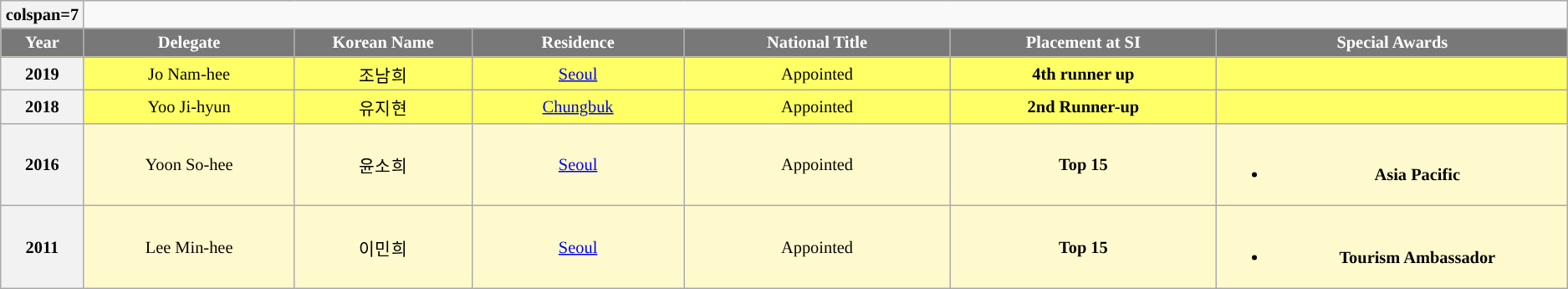<table class="wikitable sortable" style="font-size: 85%; text-align:center">
<tr>
<th>colspan=7 </th>
</tr>
<tr>
<th width="60" style="background-color:#787878;color:#FFFFFF;">Year</th>
<th width="180" style="background-color:#787878;color:#FFFFFF;">Delegate</th>
<th width="150" style="background-color:#787878;color:#FFFFFF;">Korean Name</th>
<th width="180" style="background-color:#787878;color:#FFFFFF;">Residence</th>
<th width="230" style="background-color:#787878;color:#FFFFFF;">National Title</th>
<th width="230" style="background-color:#787878;color:#FFFFFF;">Placement at SI</th>
<th width="300" style="background-color:#787878;color:#FFFFFF;">Special Awards</th>
</tr>
<tr style="background-color:#FFFF66;">
<th>2019</th>
<td>Jo Nam-hee</td>
<td>조남희</td>
<td><a href='#'>Seoul</a></td>
<td>Appointed</td>
<td><strong>4th runner up</strong></td>
<td></td>
</tr>
<tr style="background-color:#FFFF66;">
<th>2018</th>
<td>Yoo Ji-hyun</td>
<td>유지현</td>
<td><a href='#'>Chungbuk</a></td>
<td>Appointed</td>
<td><strong>2nd Runner-up</strong></td>
<td></td>
</tr>
<tr style="background-color:#FFFACD;">
<th>2016</th>
<td>Yoon So-hee</td>
<td>윤소희</td>
<td><a href='#'>Seoul</a></td>
<td>Appointed</td>
<td><strong>Top 15</strong></td>
<td><br><ul><li><strong>Asia Pacific</strong></li></ul></td>
</tr>
<tr style="background-color:#FFFACD;">
<th>2011</th>
<td>Lee Min-hee</td>
<td>이민희</td>
<td><a href='#'>Seoul</a></td>
<td>Appointed</td>
<td><strong>Top 15</strong></td>
<td><br><ul><li><strong>Tourism Ambassador</strong></li></ul></td>
</tr>
</table>
